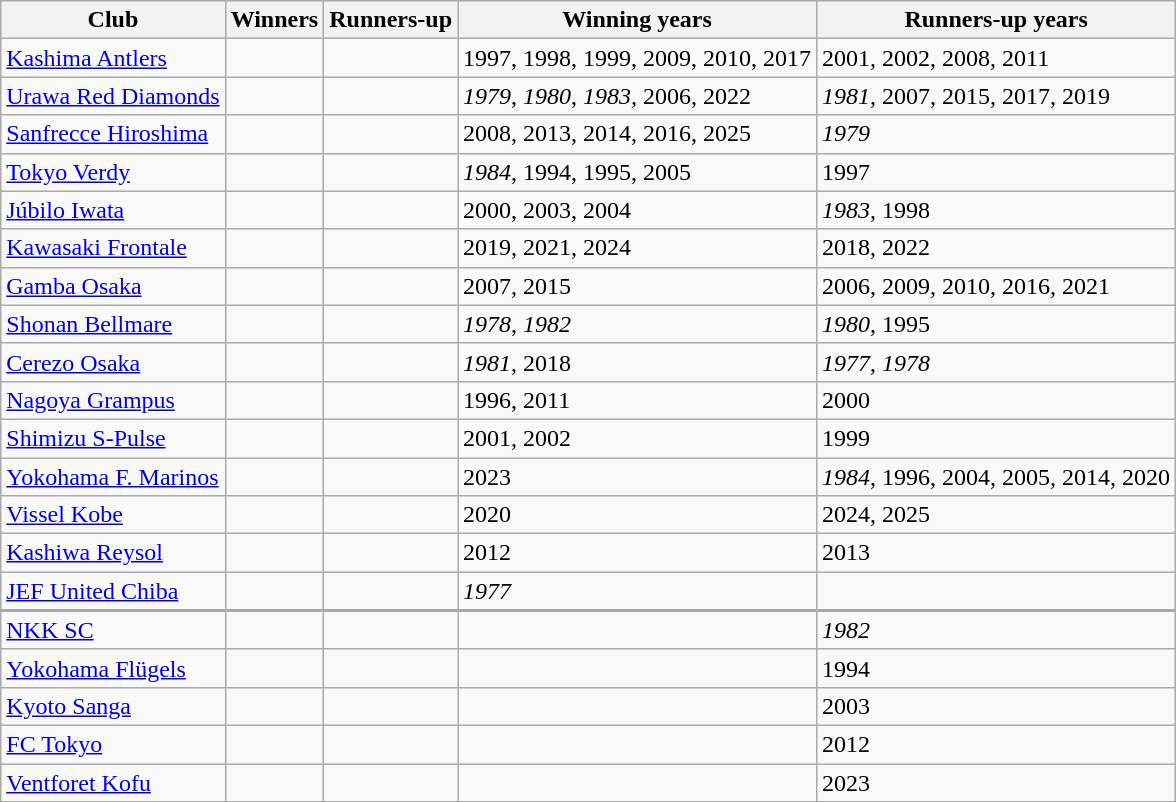<table class="wikitable">
<tr>
<th>Club</th>
<th>Winners</th>
<th>Runners-up</th>
<th>Winning years</th>
<th>Runners-up years</th>
</tr>
<tr>
<td><a href='#'>Kashima Antlers</a></td>
<td></td>
<td></td>
<td>1997, 1998, 1999, 2009, 2010, 2017</td>
<td>2001, 2002, 2008, 2011</td>
</tr>
<tr>
<td><a href='#'>Urawa Red Diamonds</a></td>
<td></td>
<td></td>
<td><em>1979</em>, <em>1980</em>, <em>1983,</em> 2006, 2022</td>
<td><em>1981</em>, 2007, 2015, 2017, 2019</td>
</tr>
<tr>
<td><a href='#'>Sanfrecce Hiroshima</a></td>
<td></td>
<td></td>
<td>2008, 2013, 2014, 2016, 2025</td>
<td><em>1979</em></td>
</tr>
<tr>
<td><a href='#'>Tokyo Verdy</a></td>
<td></td>
<td></td>
<td><em>1984</em>, 1994, 1995, 2005</td>
<td>1997</td>
</tr>
<tr>
<td><a href='#'>Júbilo Iwata</a></td>
<td></td>
<td></td>
<td>2000, 2003, 2004</td>
<td><em>1983</em>, 1998</td>
</tr>
<tr>
<td><a href='#'>Kawasaki Frontale</a></td>
<td></td>
<td></td>
<td>2019, 2021, 2024</td>
<td>2018, 2022</td>
</tr>
<tr>
<td><a href='#'>Gamba Osaka</a></td>
<td></td>
<td></td>
<td>2007, 2015</td>
<td>2006, 2009, 2010, 2016, 2021</td>
</tr>
<tr>
<td><a href='#'>Shonan Bellmare</a></td>
<td></td>
<td></td>
<td><em>1978</em>, <em>1982</em></td>
<td><em>1980</em>, 1995</td>
</tr>
<tr>
<td><a href='#'>Cerezo Osaka</a></td>
<td></td>
<td></td>
<td><em>1981</em>, 2018</td>
<td><em>1977</em>, <em>1978</em></td>
</tr>
<tr>
<td><a href='#'>Nagoya Grampus</a></td>
<td></td>
<td></td>
<td>1996, 2011</td>
<td>2000</td>
</tr>
<tr>
<td><a href='#'>Shimizu S-Pulse</a></td>
<td></td>
<td></td>
<td>2001, 2002</td>
<td>1999</td>
</tr>
<tr>
<td><a href='#'>Yokohama F. Marinos</a></td>
<td></td>
<td></td>
<td>2023</td>
<td><em>1984</em>, 1996, 2004, 2005, 2014, 2020</td>
</tr>
<tr>
<td><a href='#'>Vissel Kobe</a></td>
<td></td>
<td></td>
<td>2020</td>
<td>2024, 2025</td>
</tr>
<tr>
<td><a href='#'>Kashiwa Reysol</a></td>
<td></td>
<td></td>
<td>2012</td>
<td>2013</td>
</tr>
<tr>
<td><a href='#'>JEF United Chiba</a></td>
<td></td>
<td></td>
<td><em>1977</em></td>
<td></td>
</tr>
<tr>
<td style="border-top-width: 2px;"><a href='#'>NKK SC</a></td>
<td style="border-top-width: 2px;"></td>
<td style="border-top-width: 2px;"></td>
<td style="border-top-width: 2px;"></td>
<td style="border-top-width: 2px;"><em>1982</em></td>
</tr>
<tr>
<td><a href='#'>Yokohama Flügels</a></td>
<td></td>
<td></td>
<td></td>
<td>1994</td>
</tr>
<tr>
<td><a href='#'>Kyoto Sanga</a></td>
<td></td>
<td></td>
<td></td>
<td>2003</td>
</tr>
<tr>
<td><a href='#'>FC Tokyo</a></td>
<td></td>
<td></td>
<td></td>
<td>2012</td>
</tr>
<tr>
<td><a href='#'>Ventforet Kofu</a></td>
<td></td>
<td></td>
<td></td>
<td>2023</td>
</tr>
</table>
